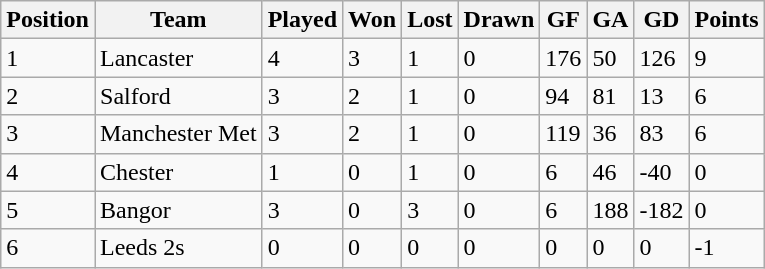<table class="wikitable">
<tr>
<th>Position</th>
<th>Team</th>
<th>Played</th>
<th>Won</th>
<th>Lost</th>
<th>Drawn</th>
<th>GF</th>
<th>GA</th>
<th>GD</th>
<th>Points</th>
</tr>
<tr>
<td>1</td>
<td>Lancaster</td>
<td>4</td>
<td>3</td>
<td>1</td>
<td>0</td>
<td>176</td>
<td>50</td>
<td>126</td>
<td>9</td>
</tr>
<tr>
<td>2</td>
<td>Salford</td>
<td>3</td>
<td>2</td>
<td>1</td>
<td>0</td>
<td>94</td>
<td>81</td>
<td>13</td>
<td>6</td>
</tr>
<tr>
<td>3</td>
<td>Manchester Met</td>
<td>3</td>
<td>2</td>
<td>1</td>
<td>0</td>
<td>119</td>
<td>36</td>
<td>83</td>
<td>6</td>
</tr>
<tr>
<td>4</td>
<td>Chester</td>
<td>1</td>
<td>0</td>
<td>1</td>
<td>0</td>
<td>6</td>
<td>46</td>
<td>-40</td>
<td>0</td>
</tr>
<tr>
<td>5</td>
<td>Bangor</td>
<td>3</td>
<td>0</td>
<td>3</td>
<td>0</td>
<td>6</td>
<td>188</td>
<td>-182</td>
<td>0</td>
</tr>
<tr>
<td>6</td>
<td>Leeds 2s</td>
<td>0</td>
<td>0</td>
<td>0</td>
<td>0</td>
<td>0</td>
<td>0</td>
<td>0</td>
<td>-1</td>
</tr>
</table>
